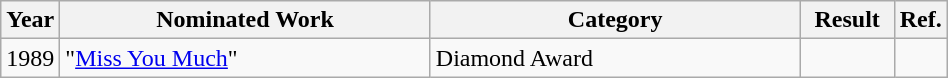<table class="wikitable" width="50%">
<tr>
<th width="5%">Year</th>
<th width="40%">Nominated Work</th>
<th width="40%">Category</th>
<th width="10%">Result</th>
<th width="5%">Ref.</th>
</tr>
<tr>
<td>1989</td>
<td>"<a href='#'>Miss You Much</a>"</td>
<td>Diamond Award</td>
<td></td>
<td></td>
</tr>
</table>
